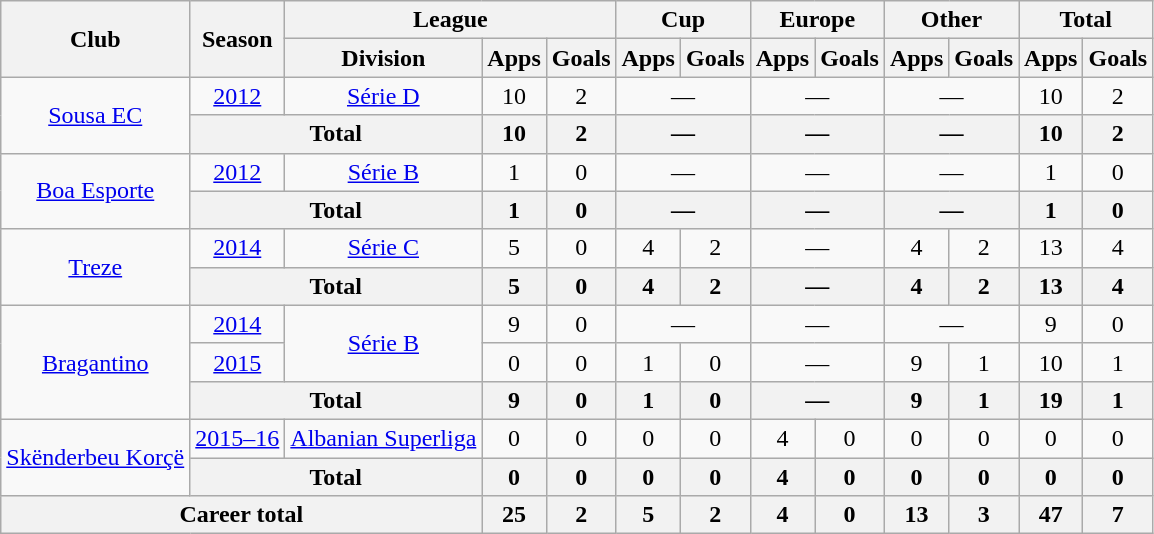<table class="wikitable" style="text-align: center;">
<tr>
<th rowspan="2">Club</th>
<th rowspan="2">Season</th>
<th colspan="3">League</th>
<th colspan="2">Cup</th>
<th colspan="2">Europe</th>
<th colspan="2">Other</th>
<th colspan="2">Total</th>
</tr>
<tr>
<th>Division</th>
<th>Apps</th>
<th>Goals</th>
<th>Apps</th>
<th>Goals</th>
<th>Apps</th>
<th>Goals</th>
<th>Apps</th>
<th>Goals</th>
<th>Apps</th>
<th>Goals</th>
</tr>
<tr>
<td rowspan="2" valign="center"><a href='#'>Sousa EC</a></td>
<td><a href='#'>2012</a></td>
<td><a href='#'>Série D</a></td>
<td>10</td>
<td>2</td>
<td colspan="2">—</td>
<td colspan="2">—</td>
<td colspan="2">—</td>
<td>10</td>
<td>2</td>
</tr>
<tr>
<th colspan="2" valign="center">Total</th>
<th>10</th>
<th>2</th>
<th colspan="2">—</th>
<th colspan="2">—</th>
<th colspan="2">—</th>
<th>10</th>
<th>2</th>
</tr>
<tr>
<td rowspan="2" valign="center"><a href='#'>Boa Esporte</a></td>
<td><a href='#'>2012</a></td>
<td><a href='#'>Série B</a></td>
<td>1</td>
<td>0</td>
<td colspan="2">—</td>
<td colspan="2">—</td>
<td colspan="2">—</td>
<td>1</td>
<td>0</td>
</tr>
<tr>
<th colspan="2" valign="center">Total</th>
<th>1</th>
<th>0</th>
<th colspan="2">—</th>
<th colspan="2">—</th>
<th colspan="2">—</th>
<th>1</th>
<th>0</th>
</tr>
<tr>
<td rowspan="2" valign="center"><a href='#'>Treze</a></td>
<td><a href='#'>2014</a></td>
<td><a href='#'>Série C</a></td>
<td>5</td>
<td>0</td>
<td>4</td>
<td>2</td>
<td colspan="2">—</td>
<td>4</td>
<td>2</td>
<td>13</td>
<td>4</td>
</tr>
<tr>
<th colspan="2" valign="center">Total</th>
<th>5</th>
<th>0</th>
<th>4</th>
<th>2</th>
<th colspan="2">—</th>
<th>4</th>
<th>2</th>
<th>13</th>
<th>4</th>
</tr>
<tr>
<td rowspan="3" valign="center"><a href='#'>Bragantino</a></td>
<td><a href='#'>2014</a></td>
<td rowspan="2" valign="center"><a href='#'>Série B</a></td>
<td>9</td>
<td>0</td>
<td colspan="2">—</td>
<td colspan="2">—</td>
<td colspan="2">—</td>
<td>9</td>
<td>0</td>
</tr>
<tr>
<td><a href='#'>2015</a></td>
<td>0</td>
<td>0</td>
<td>1</td>
<td>0</td>
<td colspan="2">—</td>
<td>9</td>
<td>1</td>
<td>10</td>
<td>1</td>
</tr>
<tr>
<th colspan="2" valign="center">Total</th>
<th>9</th>
<th>0</th>
<th>1</th>
<th>0</th>
<th colspan="2">—</th>
<th>9</th>
<th>1</th>
<th>19</th>
<th>1</th>
</tr>
<tr>
<td rowspan="2" valign="center"><a href='#'>Skënderbeu Korçë</a></td>
<td><a href='#'>2015–16</a></td>
<td rowspan="1"><a href='#'>Albanian Superliga</a></td>
<td>0</td>
<td>0</td>
<td>0</td>
<td>0</td>
<td>4</td>
<td>0</td>
<td>0</td>
<td>0</td>
<td>0</td>
<td>0</td>
</tr>
<tr>
<th colspan="2">Total</th>
<th>0</th>
<th>0</th>
<th>0</th>
<th>0</th>
<th>4</th>
<th>0</th>
<th>0</th>
<th>0</th>
<th>0</th>
<th>0</th>
</tr>
<tr>
<th colspan="3">Career total</th>
<th>25</th>
<th>2</th>
<th>5</th>
<th>2</th>
<th>4</th>
<th>0</th>
<th>13</th>
<th>3</th>
<th>47</th>
<th>7</th>
</tr>
</table>
